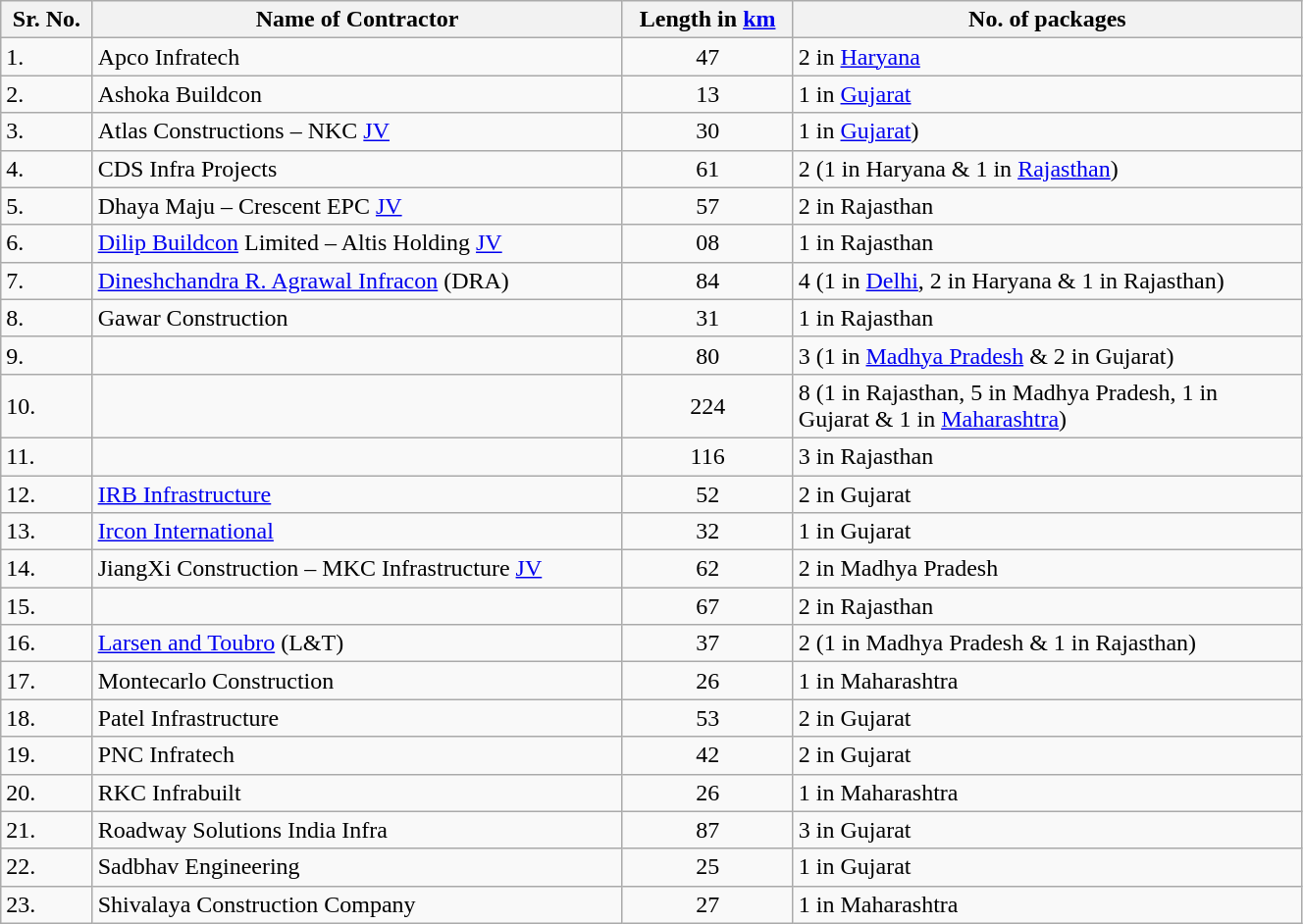<table class="wikitable sortable mw-collapsible" width=70%>
<tr>
<th>Sr. No.</th>
<th>Name of Contractor</th>
<th>Length in <a href='#'>km</a></th>
<th>No. of packages</th>
</tr>
<tr>
<td>1.</td>
<td>Apco Infratech</td>
<td style="text-align:center;">47</td>
<td>2 in <a href='#'>Haryana</a></td>
</tr>
<tr>
<td>2.</td>
<td>Ashoka Buildcon</td>
<td style="text-align:center;">13</td>
<td>1 in <a href='#'>Gujarat</a></td>
</tr>
<tr>
<td>3.</td>
<td>Atlas Constructions – NKC <a href='#'>JV</a></td>
<td style="text-align:center;">30</td>
<td>1 in <a href='#'>Gujarat</a>)</td>
</tr>
<tr>
<td>4.</td>
<td>CDS Infra Projects</td>
<td style="text-align:center;">61</td>
<td>2 (1 in Haryana & 1 in <a href='#'>Rajasthan</a>)</td>
</tr>
<tr>
<td>5.</td>
<td>Dhaya Maju – Crescent EPC <a href='#'>JV</a></td>
<td style="text-align:center;">57</td>
<td>2 in Rajasthan</td>
</tr>
<tr>
<td>6.</td>
<td><a href='#'>Dilip Buildcon</a> Limited – Altis Holding <a href='#'>JV</a></td>
<td style="text-align:center;">08</td>
<td>1 in Rajasthan</td>
</tr>
<tr>
<td>7.</td>
<td><a href='#'>Dineshchandra R. Agrawal Infracon</a> (DRA)</td>
<td style="text-align:center;">84</td>
<td>4 (1 in <a href='#'>Delhi</a>, 2 in Haryana & 1 in Rajasthan)</td>
</tr>
<tr>
<td>8.</td>
<td>Gawar Construction</td>
<td style="text-align:center;">31</td>
<td>1 in Rajasthan</td>
</tr>
<tr>
<td>9.</td>
<td></td>
<td style="text-align:center;">80</td>
<td>3 (1 in <a href='#'>Madhya Pradesh</a> & 2 in Gujarat)</td>
</tr>
<tr>
<td>10.</td>
<td></td>
<td style="text-align:center;">224</td>
<td>8 (1 in Rajasthan, 5 in Madhya Pradesh, 1 in <br> Gujarat & 1 in <a href='#'>Maharashtra</a>)</td>
</tr>
<tr>
<td>11.</td>
<td></td>
<td style="text-align:center;">116</td>
<td>3 in Rajasthan</td>
</tr>
<tr>
<td>12.</td>
<td><a href='#'>IRB Infrastructure</a></td>
<td style="text-align:center;">52</td>
<td>2 in Gujarat</td>
</tr>
<tr>
<td>13.</td>
<td><a href='#'>Ircon International</a></td>
<td style="text-align:center;">32</td>
<td>1 in Gujarat</td>
</tr>
<tr>
<td>14.</td>
<td>JiangXi Construction – MKC Infrastructure <a href='#'>JV</a></td>
<td style="text-align:center;">62</td>
<td>2 in Madhya Pradesh</td>
</tr>
<tr>
<td>15.</td>
<td></td>
<td style="text-align:center;">67</td>
<td>2 in Rajasthan</td>
</tr>
<tr>
<td>16.</td>
<td><a href='#'>Larsen and Toubro</a> (L&T)</td>
<td style="text-align:center;">37</td>
<td>2 (1 in Madhya Pradesh & 1 in Rajasthan)</td>
</tr>
<tr>
<td>17.</td>
<td>Montecarlo Construction</td>
<td style="text-align:center;">26</td>
<td>1 in Maharashtra</td>
</tr>
<tr>
<td>18.</td>
<td>Patel Infrastructure</td>
<td style="text-align:center;">53</td>
<td>2 in Gujarat</td>
</tr>
<tr>
<td>19.</td>
<td>PNC Infratech</td>
<td style="text-align:center;">42</td>
<td>2 in Gujarat</td>
</tr>
<tr>
<td>20.</td>
<td>RKC Infrabuilt</td>
<td style="text-align:center;">26</td>
<td>1 in Maharashtra</td>
</tr>
<tr>
<td>21.</td>
<td>Roadway Solutions India Infra</td>
<td style="text-align:center;">87</td>
<td>3 in Gujarat</td>
</tr>
<tr>
<td>22.</td>
<td>Sadbhav Engineering</td>
<td style="text-align:center;">25</td>
<td>1 in Gujarat</td>
</tr>
<tr>
<td>23.</td>
<td>Shivalaya Construction Company</td>
<td style="text-align:center;">27</td>
<td>1 in Maharashtra</td>
</tr>
</table>
